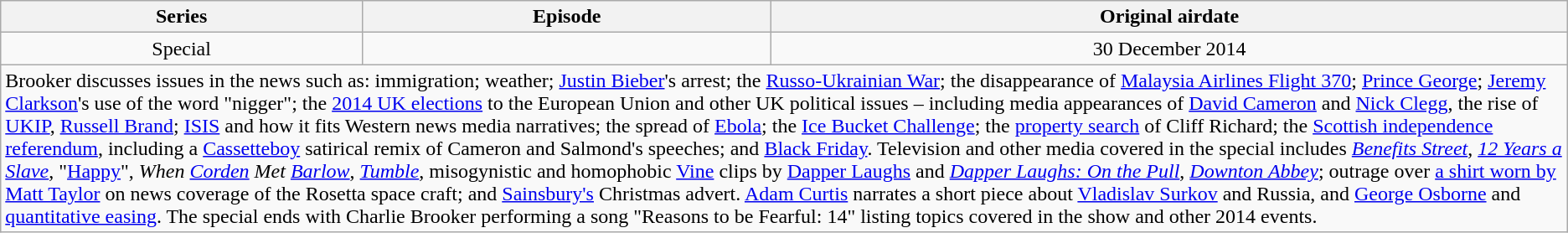<table class="wikitable" style="text-align:center">
<tr>
<th>Series</th>
<th>Episode</th>
<th>Original airdate</th>
</tr>
<tr>
<td>Special</td>
<td></td>
<td>30 December 2014</td>
</tr>
<tr>
<td colspan="3" align="left">Brooker discusses issues in the news such as: immigration; weather; <a href='#'>Justin Bieber</a>'s arrest; the <a href='#'>Russo-Ukrainian War</a>; the disappearance of <a href='#'>Malaysia Airlines Flight 370</a>; <a href='#'>Prince George</a>; <a href='#'>Jeremy Clarkson</a>'s use of the word "nigger"; the <a href='#'>2014 UK elections</a> to the European Union and other UK political issues – including media appearances of <a href='#'>David Cameron</a> and <a href='#'>Nick Clegg</a>, the rise of <a href='#'>UKIP</a>, <a href='#'>Russell Brand</a>; <a href='#'>ISIS</a> and how it fits Western news media narratives; the spread of <a href='#'>Ebola</a>; the <a href='#'>Ice Bucket Challenge</a>; the <a href='#'>property search</a> of Cliff Richard; the <a href='#'>Scottish independence referendum</a>, including a <a href='#'>Cassetteboy</a> satirical remix of Cameron and Salmond's speeches; and <a href='#'>Black Friday</a>. Television and other media covered in the special includes <em><a href='#'>Benefits Street</a></em>, <em><a href='#'>12 Years a Slave</a></em>, "<a href='#'>Happy</a>", <em>When <a href='#'>Corden</a> Met <a href='#'>Barlow</a></em>, <em><a href='#'>Tumble</a></em>, misogynistic and homophobic <a href='#'>Vine</a> clips by <a href='#'>Dapper Laughs</a> and <em><a href='#'>Dapper Laughs: On the Pull</a></em>, <em><a href='#'>Downton Abbey</a></em>; outrage over <a href='#'>a shirt worn by Matt Taylor</a> on news coverage of the Rosetta space craft; and <a href='#'>Sainsbury's</a> Christmas advert. <a href='#'>Adam Curtis</a> narrates a short piece about <a href='#'>Vladislav Surkov</a> and Russia, and <a href='#'>George Osborne</a> and <a href='#'>quantitative easing</a>. The special ends with Charlie Brooker performing a song "Reasons to be Fearful: 14" listing topics covered in the show and other 2014 events.</td>
</tr>
</table>
